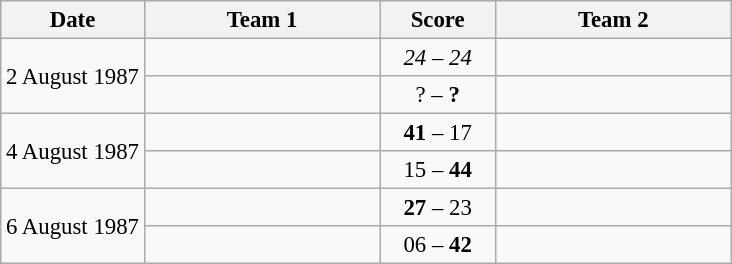<table class="wikitable" style="font-size:95%; text-align:right">
<tr>
<th>Date</th>
<th width=150px>Team 1</th>
<th width=70px>Score</th>
<th width=150px>Team 2</th>
</tr>
<tr>
<td rowspan="2">2 August 1987</td>
<td></td>
<td align=center><em>24 – 24</em></td>
<td align="left"></td>
</tr>
<tr>
<td></td>
<td align=center>? – <strong>?</strong></td>
<td align="left"><strong></strong></td>
</tr>
<tr>
<td rowspan="2">4 August 1987</td>
<td><strong></strong></td>
<td align=center><strong>41</strong> – 17</td>
<td align="left"></td>
</tr>
<tr>
<td></td>
<td align=center>15 – <strong>44</strong></td>
<td align="left"><strong></strong></td>
</tr>
<tr>
<td rowspan="2">6 August 1987</td>
<td><strong></strong></td>
<td align=center><strong>27</strong> – 23</td>
<td align="left"></td>
</tr>
<tr>
<td></td>
<td align=center>06 – <strong>42</strong></td>
<td align="left"><strong></strong></td>
</tr>
</table>
